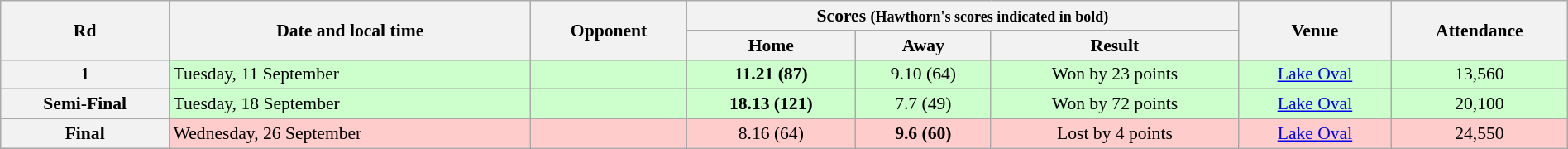<table class="wikitable" style="font-size:90%; text-align:center; width: 100%; margin-left: auto; margin-right: auto">
<tr>
<th rowspan="2">Rd</th>
<th rowspan="2">Date and local time</th>
<th rowspan="2">Opponent</th>
<th colspan="3">Scores <small>(Hawthorn's scores indicated in bold)</small></th>
<th rowspan="2">Venue</th>
<th rowspan="2">Attendance</th>
</tr>
<tr>
<th>Home</th>
<th>Away</th>
<th>Result</th>
</tr>
<tr style="background:#cfc">
<th>1</th>
<td align=left>Tuesday, 11 September</td>
<td align=left></td>
<td><strong>11.21 (87)</strong></td>
<td>9.10 (64)</td>
<td>Won by 23 points</td>
<td><a href='#'>Lake Oval</a></td>
<td>13,560</td>
</tr>
<tr style="background:#cfc">
<th>Semi-Final</th>
<td align=left>Tuesday, 18 September</td>
<td align=left></td>
<td><strong>18.13 (121)</strong></td>
<td>7.7 (49)</td>
<td>Won by 72 points</td>
<td><a href='#'>Lake Oval</a></td>
<td>20,100</td>
</tr>
<tr style="background:#fcc;">
<th>Final</th>
<td align=left>Wednesday, 26 September</td>
<td align=left></td>
<td>8.16 (64)</td>
<td><strong>9.6 (60)</strong></td>
<td>Lost by 4 points</td>
<td><a href='#'>Lake Oval</a></td>
<td>24,550</td>
</tr>
</table>
